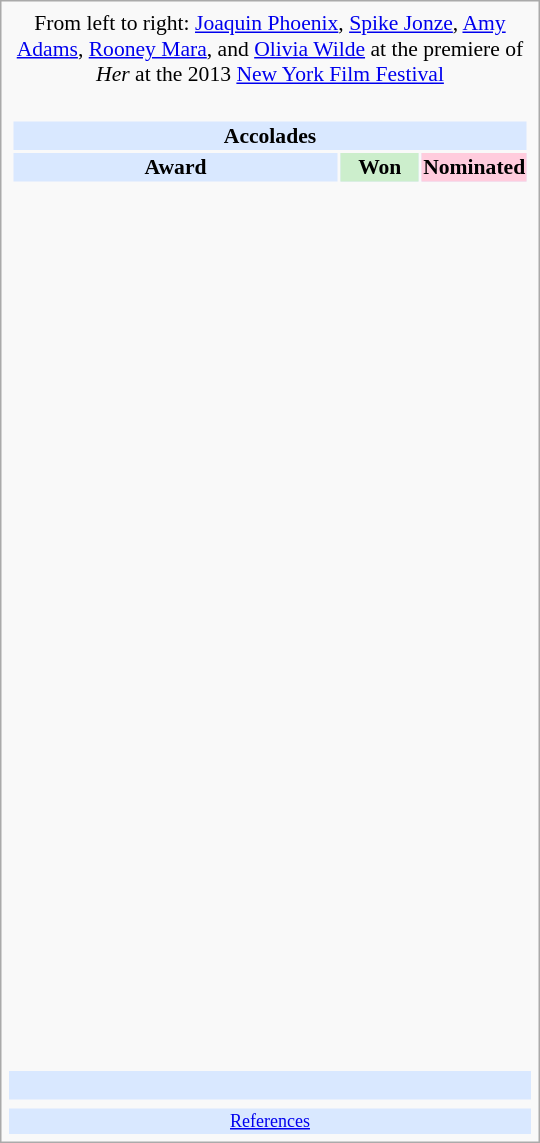<table class="infobox" style="width: 25em; text-align: left; font-size: 90%; vertical-align: middle;">
<tr>
<td colspan="3" style="text-align:center;"> From left to right: <a href='#'>Joaquin Phoenix</a>, <a href='#'>Spike Jonze</a>, <a href='#'>Amy Adams</a>, <a href='#'>Rooney Mara</a>, and <a href='#'>Olivia Wilde</a> at the premiere of <em>Her</em> at the 2013 <a href='#'>New York Film Festival</a></td>
</tr>
<tr>
<td colspan=3><br><table class="collapsible collapsed" width=100%>
<tr>
<th colspan=3 style="background-color: #D9E8FF; text-align: center;">Accolades</th>
</tr>
<tr style="background:#d9e8ff; text-align:center;">
<td style="text-align:center;"><strong>Award</strong></td>
<td style="text-align:center; background:#cec; text-size:0.9em; width:50px;"><strong>Won</strong></td>
<td style="text-align:center; background:#fcd; text-size:0.9em; width:50px;"><strong>Nominated</strong></td>
</tr>
<tr>
<td style="text-align:center;"><br></td>
<td></td>
<td></td>
</tr>
<tr>
<td style="text-align:center;"><br></td>
<td></td>
<td></td>
</tr>
<tr>
<td style="text-align:center;"><br></td>
<td></td>
<td></td>
</tr>
<tr>
<td style="text-align:center;"><br></td>
<td></td>
<td></td>
</tr>
<tr>
<td style="text-align:center;"><br></td>
<td></td>
<td></td>
</tr>
<tr>
<td style="text-align:center;"><br></td>
<td></td>
<td></td>
</tr>
<tr>
<td style="text-align:center;"><br></td>
<td></td>
<td></td>
</tr>
<tr>
<td style="text-align:center;"><br></td>
<td></td>
<td></td>
</tr>
<tr>
<td style="text-align:center;"><br></td>
<td></td>
<td></td>
</tr>
<tr>
<td style="text-align:center;"><br></td>
<td></td>
<td></td>
</tr>
<tr>
<td style="text-align:center;"><br></td>
<td></td>
<td></td>
</tr>
<tr>
<td style="text-align:center;"><br></td>
<td></td>
<td></td>
</tr>
<tr>
<td style="text-align:center;"><br></td>
<td></td>
<td></td>
</tr>
<tr>
<td style="text-align:center;"><br></td>
<td></td>
<td></td>
</tr>
<tr>
<td style="text-align:center;"><br></td>
<td></td>
<td></td>
</tr>
<tr>
<td style="text-align:center;"><br></td>
<td></td>
<td></td>
</tr>
<tr>
<td style="text-align:center;"><br></td>
<td></td>
<td></td>
</tr>
<tr>
<td style="text-align:center;"><br></td>
<td></td>
<td></td>
</tr>
<tr>
<td style="text-align:center;"><br></td>
<td></td>
<td></td>
</tr>
<tr>
<td style="text-align:center;"><br></td>
<td></td>
<td></td>
</tr>
<tr>
<td style="text-align:center;"><br></td>
<td></td>
<td></td>
</tr>
<tr>
<td style="text-align:center;"><br></td>
<td></td>
<td></td>
</tr>
<tr>
<td style="text-align:center;"><br></td>
<td></td>
<td></td>
</tr>
<tr>
<td style="text-align:center;"><br></td>
<td></td>
<td></td>
</tr>
<tr>
<td style="text-align:center;"><br></td>
<td></td>
<td></td>
</tr>
<tr>
<td style="text-align:center;"><br></td>
<td></td>
<td></td>
</tr>
<tr>
<td style="text-align:center;"><br></td>
<td></td>
<td></td>
</tr>
<tr>
<td style="text-align:center;"><br></td>
<td></td>
<td></td>
</tr>
</table>
</td>
</tr>
<tr style="background:#d9e8ff;">
<td style="text-align:center;" colspan="3"><br></td>
</tr>
<tr>
<td></td>
<td></td>
<td></td>
</tr>
<tr style="background:#d9e8ff;">
<td colspan="3" style="font-size: smaller; text-align:center;"><a href='#'>References</a></td>
</tr>
</table>
